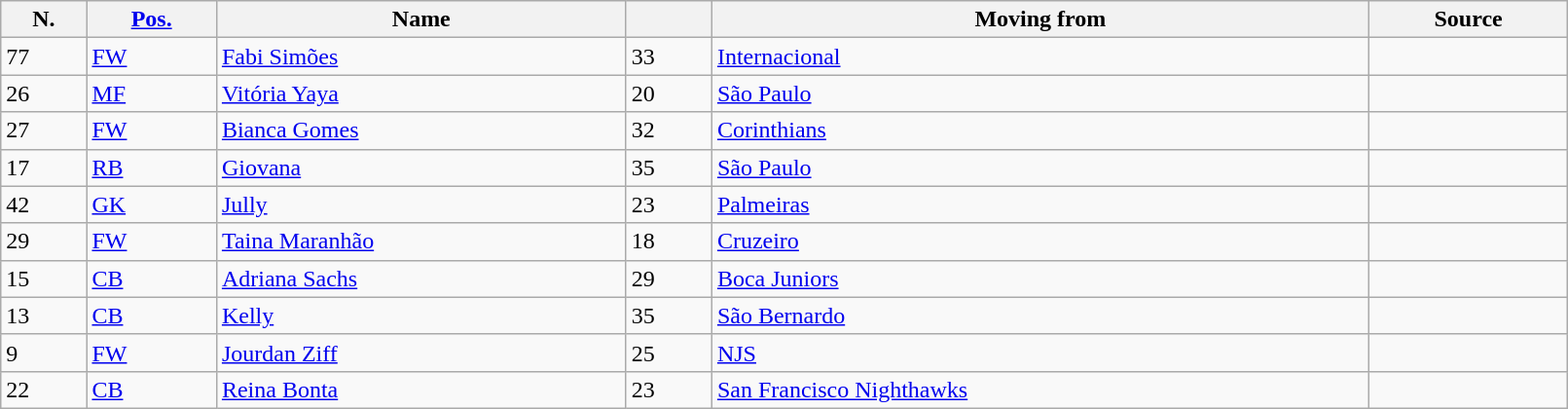<table class="wikitable sortable" style="width:85%; text-align:center; text-align:left;">
<tr>
<th>N.</th>
<th><a href='#'>Pos.</a></th>
<th>Name</th>
<th></th>
<th>Moving from</th>
<th>Source</th>
</tr>
<tr>
<td>77</td>
<td><a href='#'>FW</a></td>
<td style="text-align:left;"> <a href='#'>Fabi Simões</a></td>
<td>33</td>
<td style="text-align:left;"><a href='#'>Internacional</a></td>
<td></td>
</tr>
<tr>
<td>26</td>
<td><a href='#'>MF</a></td>
<td style="text-align:left;"> <a href='#'>Vitória Yaya</a></td>
<td>20</td>
<td style="text-align:left;"><a href='#'>São Paulo</a></td>
<td></td>
</tr>
<tr>
<td>27</td>
<td><a href='#'>FW</a></td>
<td style="text-align:left;"> <a href='#'>Bianca Gomes</a></td>
<td>32</td>
<td style="text-align:left;"><a href='#'>Corinthians</a></td>
<td></td>
</tr>
<tr>
<td>17</td>
<td><a href='#'>RB</a></td>
<td style="text-align:left;"> <a href='#'>Giovana</a></td>
<td>35</td>
<td style="text-align:left;"><a href='#'>São Paulo</a></td>
<td></td>
</tr>
<tr>
<td>42</td>
<td><a href='#'>GK</a></td>
<td style="text-align:left;"> <a href='#'>Jully</a></td>
<td>23</td>
<td style="text-align:left;"><a href='#'>Palmeiras</a></td>
<td></td>
</tr>
<tr>
<td>29</td>
<td><a href='#'>FW</a></td>
<td style="text-align:left;"> <a href='#'>Taina Maranhão</a></td>
<td>18</td>
<td style="text-align:left;"><a href='#'>Cruzeiro</a></td>
<td></td>
</tr>
<tr>
<td>15</td>
<td><a href='#'>CB</a></td>
<td style="text-align:left;"> <a href='#'>Adriana Sachs</a></td>
<td>29</td>
<td style="text-align:left;"><a href='#'>Boca Juniors</a> </td>
<td></td>
</tr>
<tr>
<td>13</td>
<td><a href='#'>CB</a></td>
<td style="text-align:left;"> <a href='#'>Kelly</a></td>
<td>35</td>
<td style="text-align:left;"><a href='#'>São Bernardo</a></td>
<td></td>
</tr>
<tr>
<td>9</td>
<td><a href='#'>FW</a></td>
<td style="text-align:left;"> <a href='#'>Jourdan Ziff</a></td>
<td>25</td>
<td style="text-align:left;"><a href='#'>NJS</a> </td>
<td></td>
</tr>
<tr>
<td>22</td>
<td><a href='#'>CB</a></td>
<td style="text-align:left;"> <a href='#'>Reina Bonta</a></td>
<td>23</td>
<td style="text-align:left;"><a href='#'>San Francisco Nighthawks</a> </td>
<td></td>
</tr>
</table>
